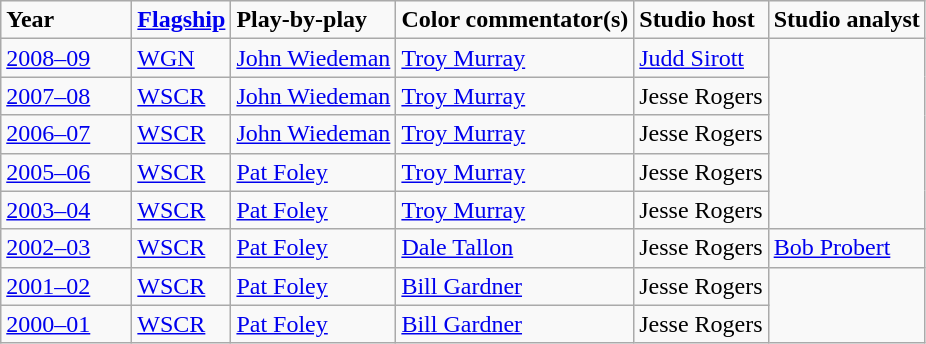<table class="wikitable">
<tr>
<td width="80"><strong>Year</strong></td>
<td><strong><a href='#'>Flagship</a></strong></td>
<td><strong>Play-by-play</strong></td>
<td><strong>Color commentator(s)</strong></td>
<td><strong>Studio host</strong></td>
<td><strong>Studio analyst</strong></td>
</tr>
<tr>
<td><a href='#'>2008–09</a></td>
<td><a href='#'>WGN</a></td>
<td><a href='#'>John Wiedeman</a></td>
<td><a href='#'>Troy Murray</a></td>
<td><a href='#'>Judd Sirott</a></td>
</tr>
<tr>
<td><a href='#'>2007–08</a></td>
<td><a href='#'>WSCR</a></td>
<td><a href='#'>John Wiedeman</a></td>
<td><a href='#'>Troy Murray</a></td>
<td>Jesse Rogers</td>
</tr>
<tr>
<td><a href='#'>2006–07</a></td>
<td><a href='#'>WSCR</a></td>
<td><a href='#'>John Wiedeman</a></td>
<td><a href='#'>Troy Murray</a></td>
<td>Jesse Rogers</td>
</tr>
<tr>
<td><a href='#'>2005–06</a></td>
<td><a href='#'>WSCR</a></td>
<td><a href='#'>Pat Foley</a></td>
<td><a href='#'>Troy Murray</a></td>
<td>Jesse Rogers</td>
</tr>
<tr>
<td><a href='#'>2003–04</a></td>
<td><a href='#'>WSCR</a></td>
<td><a href='#'>Pat Foley</a></td>
<td><a href='#'>Troy Murray</a></td>
<td>Jesse Rogers</td>
</tr>
<tr>
<td><a href='#'>2002–03</a></td>
<td><a href='#'>WSCR</a></td>
<td><a href='#'>Pat Foley</a></td>
<td><a href='#'>Dale Tallon</a></td>
<td>Jesse Rogers</td>
<td><a href='#'>Bob Probert</a></td>
</tr>
<tr>
<td><a href='#'>2001–02</a></td>
<td><a href='#'>WSCR</a></td>
<td><a href='#'>Pat Foley</a></td>
<td><a href='#'>Bill Gardner</a></td>
<td>Jesse Rogers</td>
</tr>
<tr>
<td><a href='#'>2000–01</a></td>
<td><a href='#'>WSCR</a></td>
<td><a href='#'>Pat Foley</a></td>
<td><a href='#'>Bill Gardner</a></td>
<td>Jesse Rogers</td>
</tr>
</table>
